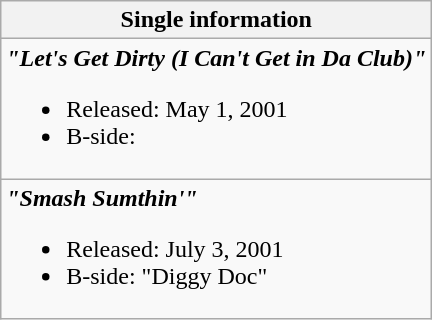<table class="wikitable">
<tr>
<th>Single information</th>
</tr>
<tr>
<td><strong><em>"Let's Get Dirty (I Can't Get in Da Club)"</em></strong><br><ul><li>Released: May 1, 2001</li><li>B-side:</li></ul></td>
</tr>
<tr>
<td><strong><em>"Smash Sumthin'"</em></strong><br><ul><li>Released: July 3, 2001</li><li>B-side: "Diggy Doc"</li></ul></td>
</tr>
</table>
